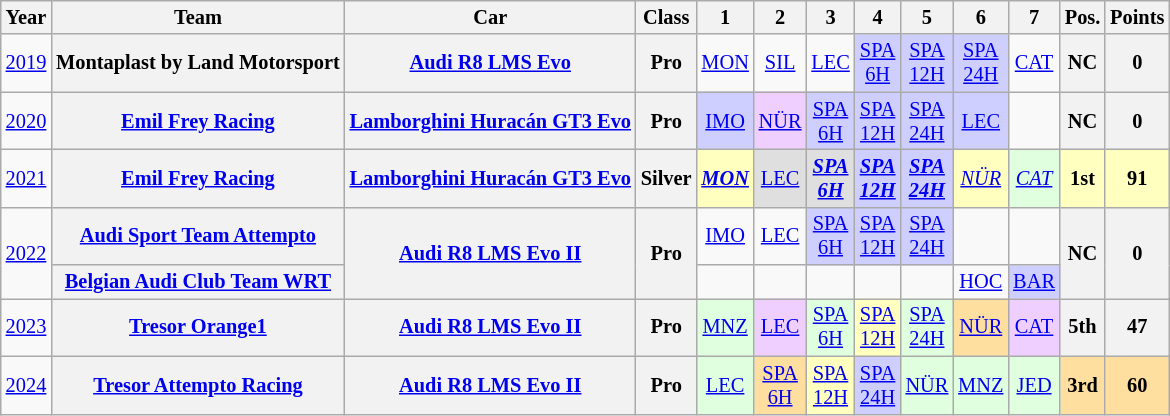<table class="wikitable" border="1" style="text-align:center; font-size:85%;">
<tr>
<th>Year</th>
<th>Team</th>
<th>Car</th>
<th>Class</th>
<th>1</th>
<th>2</th>
<th>3</th>
<th>4</th>
<th>5</th>
<th>6</th>
<th>7</th>
<th>Pos.</th>
<th>Points</th>
</tr>
<tr>
<td><a href='#'>2019</a></td>
<th nowrap>Montaplast by Land Motorsport</th>
<th nowrap><a href='#'>Audi R8 LMS Evo</a></th>
<th>Pro</th>
<td><a href='#'>MON</a></td>
<td><a href='#'>SIL</a></td>
<td><a href='#'>LEC</a></td>
<td style="background:#CFCFFF;"><a href='#'>SPA<br>6H</a><br></td>
<td style="background:#CFCFFF;"><a href='#'>SPA<br>12H</a><br></td>
<td style="background:#CFCFFF;"><a href='#'>SPA<br>24H</a><br></td>
<td><a href='#'>CAT</a></td>
<th>NC</th>
<th>0</th>
</tr>
<tr>
<td><a href='#'>2020</a></td>
<th nowrap><a href='#'>Emil Frey Racing</a></th>
<th nowrap><a href='#'>Lamborghini Huracán GT3 Evo</a></th>
<th>Pro</th>
<td style="background:#CFCFFF;"><a href='#'>IMO</a><br></td>
<td style="background:#EFCFFF;"><a href='#'>NÜR</a><br></td>
<td style="background:#CFCFFF;"><a href='#'>SPA<br>6H</a><br></td>
<td style="background:#CFCFFF;"><a href='#'>SPA<br>12H</a><br></td>
<td style="background:#CFCFFF;"><a href='#'>SPA<br>24H</a><br></td>
<td style="background:#CFCFFF;"><a href='#'>LEC</a><br></td>
<td></td>
<th>NC</th>
<th>0</th>
</tr>
<tr>
<td><a href='#'>2021</a></td>
<th nowrap><a href='#'>Emil Frey Racing</a></th>
<th nowrap><a href='#'>Lamborghini Huracán GT3 Evo</a></th>
<th>Silver</th>
<td style="background:#FFFFBF;"><strong><em><a href='#'>MON</a></em></strong><br></td>
<td style="background:#DFDFDF;"><a href='#'>LEC</a><br></td>
<td style="background:#DFDFDF;"><strong><em><a href='#'>SPA<br>6H</a></em></strong><br></td>
<td style="background:#CFCFFF;"><strong><em><a href='#'>SPA<br>12H</a></em></strong><br></td>
<td style="background:#CFCFFF;"><strong><em><a href='#'>SPA<br>24H</a></em></strong><br></td>
<td style="background:#FFFFBF;"><em><a href='#'>NÜR</a></em><br></td>
<td style="background:#DFFFDF;"><em><a href='#'>CAT</a></em><br></td>
<td style="background:#ffffbf;"><strong>1st</strong></td>
<td style="background:#ffffbf;"><strong>91</strong></td>
</tr>
<tr>
<td rowspan=2><a href='#'>2022</a></td>
<th nowrap><a href='#'>Audi Sport Team Attempto</a></th>
<th rowspan=2 nowrap><a href='#'>Audi R8 LMS Evo II</a></th>
<th rowspan=2>Pro</th>
<td><a href='#'>IMO</a></td>
<td><a href='#'>LEC</a></td>
<td style="background:#CFCFFF;"><a href='#'>SPA<br>6H</a><br></td>
<td style="background:#CFCFFF;"><a href='#'>SPA<br>12H</a><br></td>
<td style="background:#CFCFFF;"><a href='#'>SPA<br>24H</a><br></td>
<td></td>
<td></td>
<th rowspan=2>NC</th>
<th rowspan=2>0</th>
</tr>
<tr>
<th><a href='#'>Belgian Audi Club Team WRT</a></th>
<td></td>
<td></td>
<td></td>
<td></td>
<td></td>
<td><a href='#'>HOC</a></td>
<td style="background:#CFCFFF;"><a href='#'>BAR</a><br></td>
</tr>
<tr>
<td><a href='#'>2023</a></td>
<th nowrap><a href='#'>Tresor Orange1</a></th>
<th nowrap><a href='#'>Audi R8 LMS Evo II</a></th>
<th>Pro</th>
<td style="background:#DFFFDF;"><a href='#'>MNZ</a><br></td>
<td style="background:#EFCFFF;"><a href='#'>LEC</a><br></td>
<td style="background:#DFFFDF;"><a href='#'>SPA<br>6H</a><br></td>
<td style="background:#FFFFBF;"><a href='#'>SPA<br>12H</a><br></td>
<td style="background:#DFFFDF;"><a href='#'>SPA<br>24H</a><br></td>
<td style="background:#FFDF9F;"><a href='#'>NÜR</a><br></td>
<td style="background:#EFCFFF;"><a href='#'>CAT</a><br></td>
<th>5th</th>
<th>47</th>
</tr>
<tr>
<td><a href='#'>2024</a></td>
<th nowrap><a href='#'>Tresor Attempto Racing</a></th>
<th nowrap><a href='#'>Audi R8 LMS Evo II</a></th>
<th>Pro</th>
<td style="background:#DFFFDF;"><a href='#'>LEC</a><br></td>
<td style="background:#FFDF9F;"><a href='#'>SPA<br>6H</a><br></td>
<td style="background:#FFFFBF;"><a href='#'>SPA<br>12H</a><br></td>
<td style="background:#CFCFFF;"><a href='#'>SPA<br>24H</a><br></td>
<td style="background:#DFFFDF;"><a href='#'>NÜR</a><br></td>
<td style="background:#DFFFDF;"><a href='#'>MNZ</a><br></td>
<td style="background:#DFFFDF;"><a href='#'>JED</a><br></td>
<th style="background:#FFDF9F;">3rd</th>
<th style="background:#FFDF9F;">60</th>
</tr>
</table>
